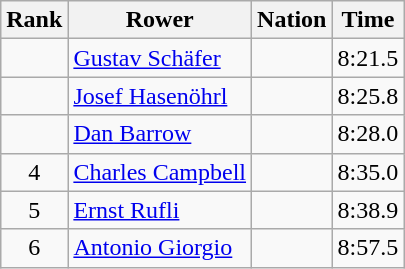<table class="wikitable sortable" style="text-align:center">
<tr>
<th>Rank</th>
<th>Rower</th>
<th>Nation</th>
<th>Time</th>
</tr>
<tr>
<td></td>
<td align=left><a href='#'>Gustav Schäfer</a></td>
<td align=left></td>
<td>8:21.5</td>
</tr>
<tr>
<td></td>
<td align=left><a href='#'>Josef Hasenöhrl</a></td>
<td align=left></td>
<td>8:25.8</td>
</tr>
<tr>
<td></td>
<td align=left><a href='#'>Dan Barrow</a></td>
<td align=left></td>
<td>8:28.0</td>
</tr>
<tr>
<td>4</td>
<td align=left><a href='#'>Charles Campbell</a></td>
<td align=left></td>
<td>8:35.0</td>
</tr>
<tr>
<td>5</td>
<td align=left><a href='#'>Ernst Rufli</a></td>
<td align=left></td>
<td>8:38.9</td>
</tr>
<tr>
<td>6</td>
<td align=left><a href='#'>Antonio Giorgio</a></td>
<td align=left></td>
<td>8:57.5</td>
</tr>
</table>
